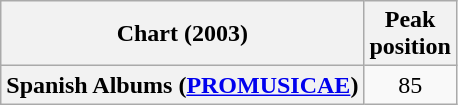<table class="wikitable plainrowheaders">
<tr>
<th>Chart (2003)</th>
<th>Peak<br>position</th>
</tr>
<tr>
<th scope="row" style="text-align:left;">Spanish Albums (<a href='#'>PROMUSICAE</a>)</th>
<td align="center">85</td>
</tr>
</table>
